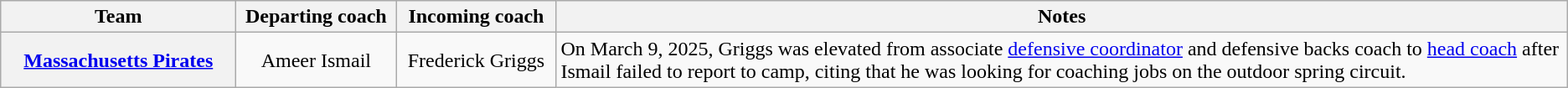<table class="wikitable plainrowheaders" style="text-align:center;">
<tr>
<th width="180">Team</th>
<th width="120">Departing coach</th>
<th width="120">Incoming coach</th>
<th>Notes</th>
</tr>
<tr>
<th scope="row" style="text-align:center;"><a href='#'>Massachusetts Pirates</a></th>
<td>Ameer Ismail</td>
<td>Frederick Griggs</td>
<td align="left">On March 9, 2025, Griggs was elevated from associate <a href='#'>defensive coordinator</a> and defensive backs coach to <a href='#'>head coach</a> after Ismail failed to report to camp, citing that he was looking for coaching jobs on the outdoor spring circuit.</td>
</tr>
</table>
